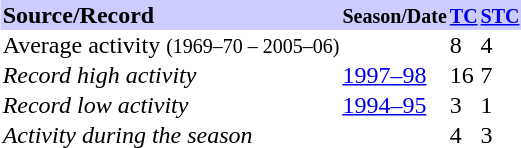<table class="toccolours" cellspacing="0" style="float:right; margin-left:1em; text-align:left;">
<tr style="background:#ccccff">
<th>Source/Record</th>
<th><small>Season/Date</small></th>
<th><small><a href='#'>TC</a></small></th>
<th><small><a href='#'>STC</a></small></th>
</tr>
<tr>
<td>Average activity <small>(1969–70 – 2005–06)</small></td>
<td></td>
<td>8</td>
<td>4</td>
</tr>
<tr>
<td><em>Record high activity</em></td>
<td><a href='#'>1997–98</a></td>
<td>16</td>
<td>7</td>
</tr>
<tr>
<td><em>Record low activity</em></td>
<td><a href='#'>1994–95</a></td>
<td>3</td>
<td>1</td>
</tr>
<tr>
<td><em>Activity during the season</em></td>
<td></td>
<td>4</td>
<td>3</td>
</tr>
</table>
